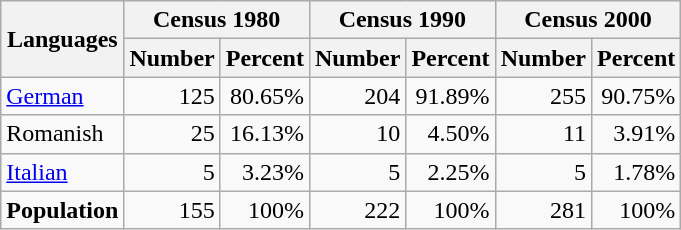<table class="wikitable">
<tr ---->
<th rowspan="2">Languages</th>
<th colspan="2">Census 1980</th>
<th colspan="2">Census 1990</th>
<th colspan="2">Census 2000</th>
</tr>
<tr ---->
<th>Number</th>
<th>Percent</th>
<th>Number</th>
<th>Percent</th>
<th>Number</th>
<th>Percent</th>
</tr>
<tr ---->
<td><a href='#'>German</a></td>
<td align=right>125</td>
<td align=right>80.65%</td>
<td align=right>204</td>
<td align=right>91.89%</td>
<td align=right>255</td>
<td align=right>90.75%</td>
</tr>
<tr ---->
<td>Romanish</td>
<td align=right>25</td>
<td align=right>16.13%</td>
<td align=right>10</td>
<td align=right>4.50%</td>
<td align=right>11</td>
<td align=right>3.91%</td>
</tr>
<tr ---->
<td><a href='#'>Italian</a></td>
<td align=right>5</td>
<td align=right>3.23%</td>
<td align=right>5</td>
<td align=right>2.25%</td>
<td align=right>5</td>
<td align=right>1.78%</td>
</tr>
<tr ---->
<td><strong>Population</strong></td>
<td align=right>155</td>
<td align=right>100%</td>
<td align=right>222</td>
<td align=right>100%</td>
<td align=right>281</td>
<td align=right>100%</td>
</tr>
</table>
